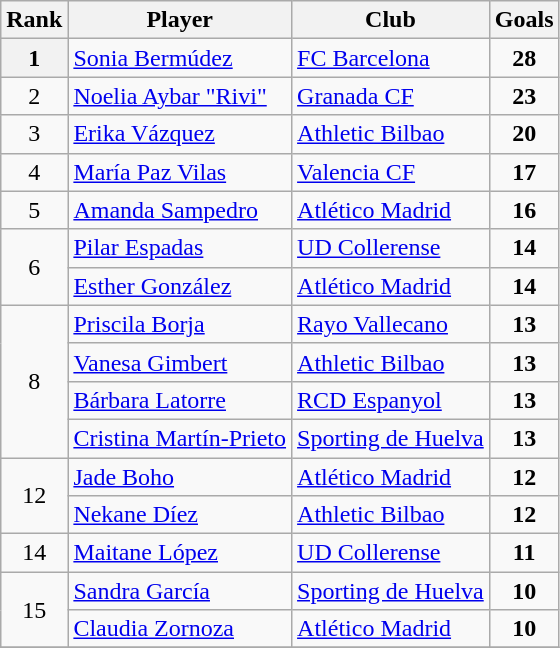<table class="wikitable" style="text-align:center">
<tr>
<th>Rank</th>
<th>Player</th>
<th>Club</th>
<th>Goals</th>
</tr>
<tr>
<th>1</th>
<td align="left"><a href='#'>Sonia Bermúdez</a></td>
<td align="left"><a href='#'>FC Barcelona</a></td>
<td><strong>28</strong></td>
</tr>
<tr>
<td>2</td>
<td align="left"><a href='#'>Noelia Aybar "Rivi"</a></td>
<td align="left"><a href='#'>Granada CF</a></td>
<td><strong>23</strong></td>
</tr>
<tr>
<td>3</td>
<td align="left"><a href='#'>Erika Vázquez</a></td>
<td align="left"><a href='#'>Athletic Bilbao</a></td>
<td><strong>20</strong></td>
</tr>
<tr>
<td>4</td>
<td align="left"><a href='#'>María Paz Vilas</a></td>
<td align="left"><a href='#'>Valencia CF</a></td>
<td><strong>17</strong></td>
</tr>
<tr>
<td>5</td>
<td align="left"><a href='#'>Amanda Sampedro</a></td>
<td align="left"><a href='#'>Atlético Madrid</a></td>
<td><strong>16</strong></td>
</tr>
<tr>
<td rowspan="2">6</td>
<td align="left"><a href='#'>Pilar Espadas</a></td>
<td align="left"><a href='#'>UD Collerense</a></td>
<td><strong>14</strong></td>
</tr>
<tr>
<td align="left"><a href='#'>Esther González</a></td>
<td align="left"><a href='#'>Atlético Madrid</a></td>
<td><strong>14</strong></td>
</tr>
<tr>
<td rowspan="4">8</td>
<td align="left"><a href='#'>Priscila Borja</a></td>
<td align="left"><a href='#'>Rayo Vallecano</a></td>
<td><strong>13</strong></td>
</tr>
<tr>
<td align="left"><a href='#'>Vanesa Gimbert</a></td>
<td align="left"><a href='#'>Athletic Bilbao</a></td>
<td><strong>13</strong></td>
</tr>
<tr>
<td align="left"><a href='#'>Bárbara Latorre</a></td>
<td align="left"><a href='#'>RCD Espanyol</a></td>
<td><strong>13</strong></td>
</tr>
<tr>
<td align="left"><a href='#'>Cristina Martín-Prieto</a></td>
<td align="left"><a href='#'>Sporting de Huelva</a></td>
<td><strong>13</strong></td>
</tr>
<tr>
<td rowspan="2">12</td>
<td align="left"><a href='#'>Jade Boho</a></td>
<td align="left"><a href='#'>Atlético Madrid</a></td>
<td><strong>12</strong></td>
</tr>
<tr>
<td align="left"><a href='#'>Nekane Díez</a></td>
<td align="left"><a href='#'>Athletic Bilbao</a></td>
<td><strong>12</strong></td>
</tr>
<tr>
<td>14</td>
<td align="left"><a href='#'>Maitane López</a></td>
<td align="left"><a href='#'>UD Collerense</a></td>
<td><strong>11</strong></td>
</tr>
<tr>
<td rowspan="2">15</td>
<td align="left"><a href='#'>Sandra García</a></td>
<td align="left"><a href='#'>Sporting de Huelva</a></td>
<td><strong>10</strong></td>
</tr>
<tr>
<td align="left"><a href='#'>Claudia Zornoza</a></td>
<td align="left"><a href='#'>Atlético Madrid</a></td>
<td><strong>10</strong></td>
</tr>
<tr>
</tr>
</table>
